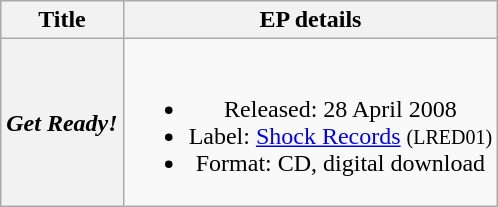<table class="wikitable plainrowheaders" style="text-align:center;">
<tr>
<th scope="col">Title</th>
<th scope="col">EP details</th>
</tr>
<tr>
<th scope="row"><em>Get Ready!</em></th>
<td><br><ul><li>Released: 28 April 2008</li><li>Label: <a href='#'>Shock Records</a> <small>(LRED01)</small></li><li>Format: CD, digital download</li></ul></td>
</tr>
</table>
